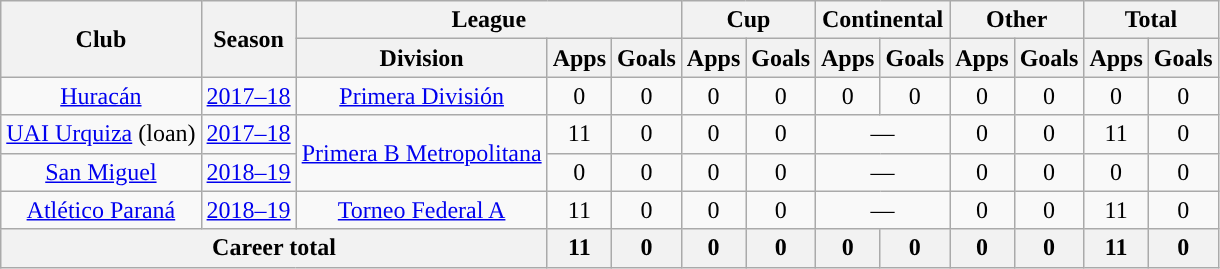<table class="wikitable" style="text-align:center">
<tr>
<th rowspan="2">Club</th>
<th rowspan="2">Season</th>
<th colspan="3">League</th>
<th colspan="2">Cup</th>
<th colspan="2">Continental</th>
<th colspan="2">Other</th>
<th colspan="2">Total</th>
</tr>
<tr>
<th>Division</th>
<th>Apps</th>
<th>Goals</th>
<th>Apps</th>
<th>Goals</th>
<th>Apps</th>
<th>Goals</th>
<th>Apps</th>
<th>Goals</th>
<th>Apps</th>
<th>Goals</th>
</tr>
<tr>
<td rowspan="1"><a href='#'>Huracán</a></td>
<td><a href='#'>2017–18</a></td>
<td rowspan="1"><a href='#'>Primera División</a></td>
<td>0</td>
<td>0</td>
<td>0</td>
<td>0</td>
<td>0</td>
<td>0</td>
<td>0</td>
<td>0</td>
<td>0</td>
<td>0</td>
</tr>
<tr>
<td rowspan="1"><a href='#'>UAI Urquiza</a> (loan)</td>
<td><a href='#'>2017–18</a></td>
<td rowspan="2"><a href='#'>Primera B Metropolitana</a></td>
<td>11</td>
<td>0</td>
<td>0</td>
<td>0</td>
<td colspan="2">—</td>
<td>0</td>
<td>0</td>
<td>11</td>
<td>0</td>
</tr>
<tr>
<td rowspan="1"><a href='#'>San Miguel</a></td>
<td><a href='#'>2018–19</a></td>
<td>0</td>
<td>0</td>
<td>0</td>
<td>0</td>
<td colspan="2">—</td>
<td>0</td>
<td>0</td>
<td>0</td>
<td>0</td>
</tr>
<tr>
<td rowspan="1"><a href='#'>Atlético Paraná</a></td>
<td><a href='#'>2018–19</a></td>
<td rowspan="1"><a href='#'>Torneo Federal A</a></td>
<td>11</td>
<td>0</td>
<td>0</td>
<td>0</td>
<td colspan="2">—</td>
<td>0</td>
<td>0</td>
<td>11</td>
<td>0</td>
</tr>
<tr>
<th colspan="3">Career total</th>
<th>11</th>
<th>0</th>
<th>0</th>
<th>0</th>
<th>0</th>
<th>0</th>
<th>0</th>
<th>0</th>
<th>11</th>
<th>0</th>
</tr>
</table>
